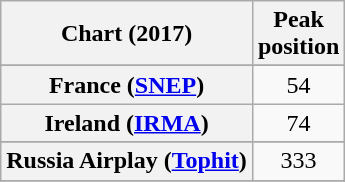<table class="wikitable sortable plainrowheaders" style="text-align:center">
<tr>
<th scope="col">Chart (2017)</th>
<th scope="col">Peak<br> position</th>
</tr>
<tr>
</tr>
<tr>
</tr>
<tr>
</tr>
<tr>
<th scope="row">France (<a href='#'>SNEP</a>)</th>
<td>54</td>
</tr>
<tr>
<th scope="row">Ireland (<a href='#'>IRMA</a>)</th>
<td>74</td>
</tr>
<tr>
</tr>
<tr>
<th scope="row">Russia Airplay (<a href='#'>Tophit</a>)</th>
<td>333</td>
</tr>
<tr>
</tr>
<tr>
</tr>
<tr>
</tr>
<tr>
</tr>
<tr>
</tr>
<tr>
</tr>
</table>
